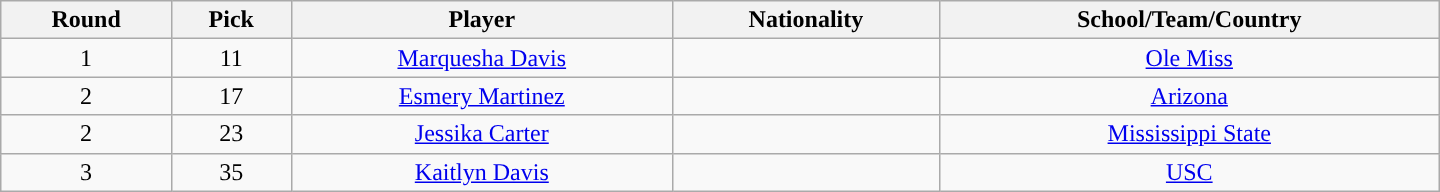<table class="wikitable" style="text-align:center; width:60em">
<tr>
<th>Round</th>
<th>Pick</th>
<th>Player</th>
<th>Nationality</th>
<th>School/Team/Country</th>
</tr>
<tr>
<td>1</td>
<td>11</td>
<td><a href='#'>Marquesha Davis</a></td>
<td></td>
<td><a href='#'>Ole Miss</a></td>
</tr>
<tr>
<td>2</td>
<td>17</td>
<td><a href='#'>Esmery Martinez</a></td>
<td></td>
<td><a href='#'>Arizona</a></td>
</tr>
<tr>
<td>2</td>
<td>23</td>
<td><a href='#'>Jessika Carter</a></td>
<td></td>
<td><a href='#'>Mississippi State</a></td>
</tr>
<tr>
<td>3</td>
<td>35</td>
<td><a href='#'>Kaitlyn Davis</a></td>
<td></td>
<td><a href='#'>USC</a></td>
</tr>
</table>
